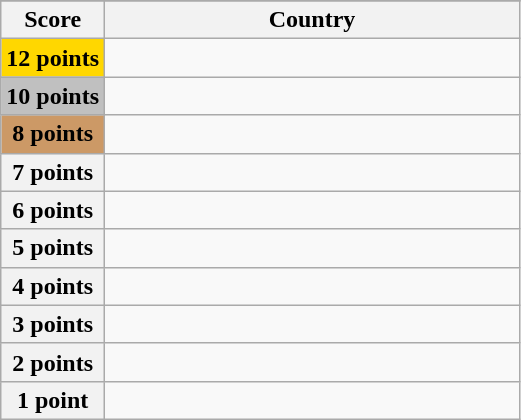<table class="wikitable">
<tr>
</tr>
<tr>
<th scope="col" width="20%">Score</th>
<th scope="col">Country</th>
</tr>
<tr>
<th scope="row" style="background:gold">12 points</th>
<td></td>
</tr>
<tr>
<th scope="row" style="background:silver">10 points</th>
<td></td>
</tr>
<tr>
<th scope="row" style="background:#CC9966">8 points</th>
<td></td>
</tr>
<tr>
<th scope="row">7 points</th>
<td></td>
</tr>
<tr>
<th scope="row">6 points</th>
<td></td>
</tr>
<tr>
<th scope="row">5 points</th>
<td></td>
</tr>
<tr>
<th scope="row">4 points</th>
<td></td>
</tr>
<tr>
<th scope="row">3 points</th>
<td></td>
</tr>
<tr>
<th scope="row">2 points</th>
<td></td>
</tr>
<tr>
<th scope="row">1 point</th>
<td></td>
</tr>
</table>
